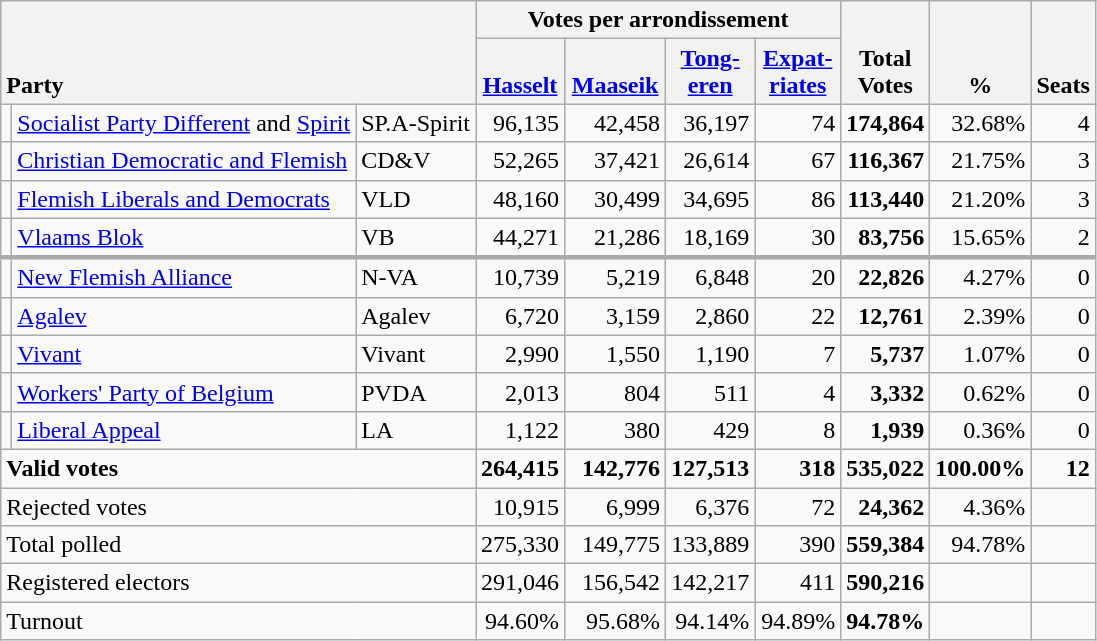<table class="wikitable" border="1" style="text-align:right;">
<tr>
<th style="text-align:left;" valign=bottom rowspan=2 colspan=3>Party</th>
<th colspan=4>Votes per arrondissement</th>
<th align=center valign=bottom rowspan=2 width="50">Total Votes</th>
<th align=center valign=bottom rowspan=2 width="50">%</th>
<th align=center valign=bottom rowspan=2>Seats</th>
</tr>
<tr>
<th align=center valign=bottom width="50"><a href='#'>Hasselt</a></th>
<th align=center valign=bottom width="60"><a href='#'>Maaseik</a></th>
<th align=center valign=bottom width="50"><a href='#'>Tong- eren</a></th>
<th align=center valign=bottom width="50"><a href='#'>Expat- riates</a></th>
</tr>
<tr>
<td></td>
<td align=left><a href='#'>Socialist Party Different</a> and <a href='#'>Spirit</a></td>
<td align=left>SP.A-Spirit</td>
<td>96,135</td>
<td>42,458</td>
<td>36,197</td>
<td>74</td>
<td><strong>174,864</strong></td>
<td>32.68%</td>
<td>4</td>
</tr>
<tr>
<td></td>
<td align=left style="white-space: nowrap;"><a href='#'>Christian Democratic and Flemish</a></td>
<td align=left>CD&V</td>
<td>52,265</td>
<td>37,421</td>
<td>26,614</td>
<td>67</td>
<td><strong>116,367</strong></td>
<td>21.75%</td>
<td>3</td>
</tr>
<tr>
<td></td>
<td align=left><a href='#'>Flemish Liberals and Democrats</a></td>
<td align=left>VLD</td>
<td>48,160</td>
<td>30,499</td>
<td>34,695</td>
<td>86</td>
<td><strong>113,440</strong></td>
<td>21.20%</td>
<td>3</td>
</tr>
<tr>
<td></td>
<td align=left><a href='#'>Vlaams Blok</a></td>
<td align=left>VB</td>
<td>44,271</td>
<td>21,286</td>
<td>18,169</td>
<td>30</td>
<td><strong>83,756</strong></td>
<td>15.65%</td>
<td>2</td>
</tr>
<tr style="border-top:3px solid darkgray;">
<td></td>
<td align=left><a href='#'>New Flemish Alliance</a></td>
<td align=left>N-VA</td>
<td>10,739</td>
<td>5,219</td>
<td>6,848</td>
<td>20</td>
<td><strong>22,826</strong></td>
<td>4.27%</td>
<td>0</td>
</tr>
<tr>
<td></td>
<td align=left><a href='#'>Agalev</a></td>
<td align=left>Agalev</td>
<td>6,720</td>
<td>3,159</td>
<td>2,860</td>
<td>22</td>
<td><strong>12,761</strong></td>
<td>2.39%</td>
<td>0</td>
</tr>
<tr>
<td></td>
<td align=left><a href='#'>Vivant</a></td>
<td align=left>Vivant</td>
<td>2,990</td>
<td>1,550</td>
<td>1,190</td>
<td>7</td>
<td><strong>5,737</strong></td>
<td>1.07%</td>
<td>0</td>
</tr>
<tr>
<td></td>
<td align=left><a href='#'>Workers' Party of Belgium</a></td>
<td align=left>PVDA</td>
<td>2,013</td>
<td>804</td>
<td>511</td>
<td>4</td>
<td><strong>3,332</strong></td>
<td>0.62%</td>
<td>0</td>
</tr>
<tr>
<td></td>
<td align=left><a href='#'>Liberal Appeal</a></td>
<td align=left>LA</td>
<td>1,122</td>
<td>380</td>
<td>429</td>
<td>8</td>
<td><strong>1,939</strong></td>
<td>0.36%</td>
<td>0</td>
</tr>
<tr style="font-weight:bold">
<td align=left colspan=3>Valid votes</td>
<td>264,415</td>
<td>142,776</td>
<td>127,513</td>
<td>318</td>
<td>535,022</td>
<td>100.00%</td>
<td>12</td>
</tr>
<tr>
<td align=left colspan=3>Rejected votes</td>
<td>10,915</td>
<td>6,999</td>
<td>6,376</td>
<td>72</td>
<td><strong>24,362</strong></td>
<td>4.36%</td>
<td></td>
</tr>
<tr>
<td align=left colspan=3>Total polled</td>
<td>275,330</td>
<td>149,775</td>
<td>133,889</td>
<td>390</td>
<td><strong>559,384</strong></td>
<td>94.78%</td>
<td></td>
</tr>
<tr>
<td align=left colspan=3>Registered electors</td>
<td>291,046</td>
<td>156,542</td>
<td>142,217</td>
<td>411</td>
<td><strong>590,216</strong></td>
<td></td>
<td></td>
</tr>
<tr>
<td align=left colspan=3>Turnout</td>
<td>94.60%</td>
<td>95.68%</td>
<td>94.14%</td>
<td>94.89%</td>
<td><strong>94.78%</strong></td>
<td></td>
<td></td>
</tr>
</table>
